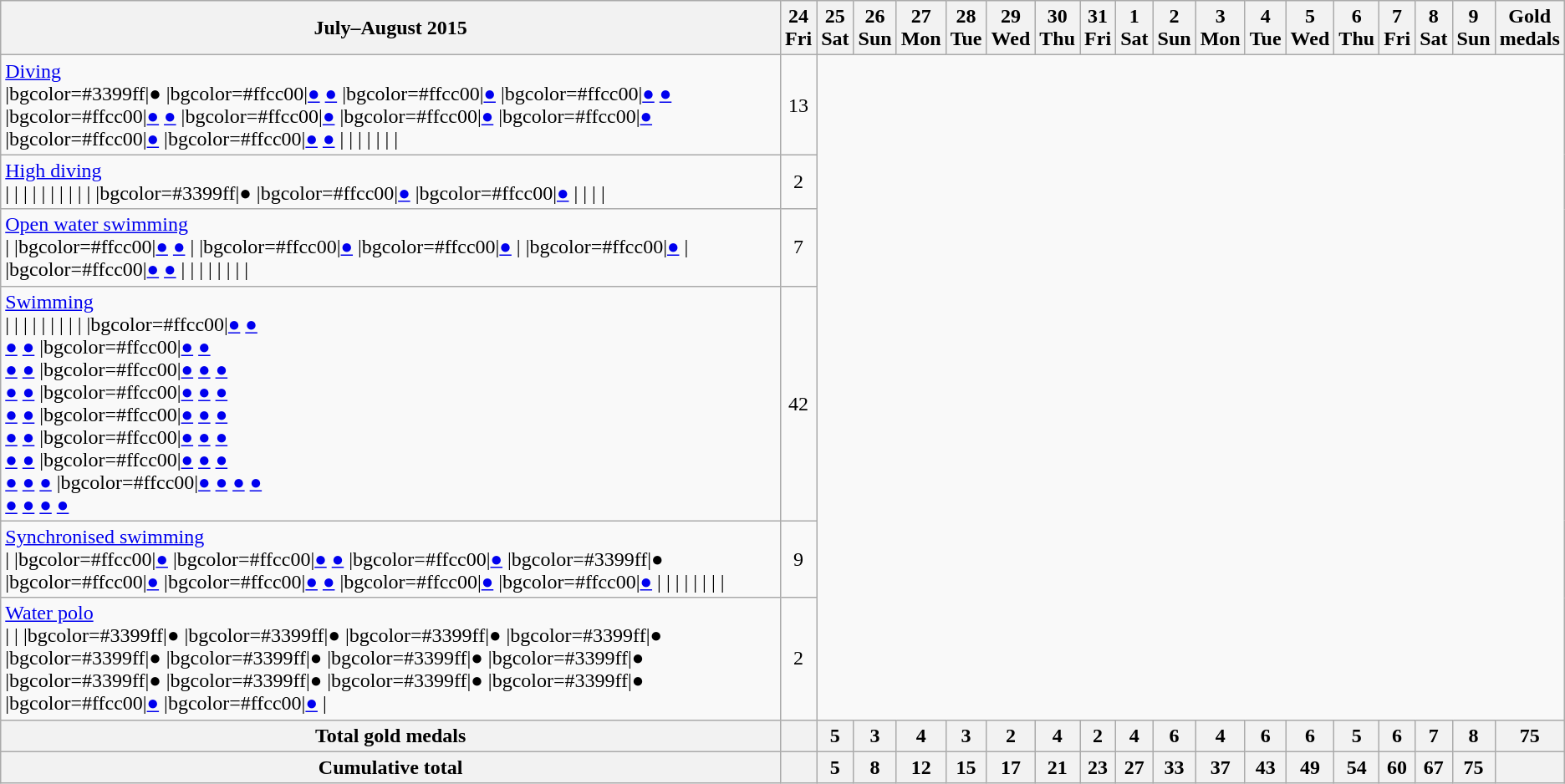<table class="wikitable">
<tr>
<th>July–August 2015</th>
<th>24<br>Fri</th>
<th>25<br>Sat</th>
<th>26<br>Sun</th>
<th>27<br>Mon</th>
<th>28<br>Tue</th>
<th>29<br>Wed</th>
<th>30<br>Thu</th>
<th>31<br>Fri</th>
<th>1<br>Sat</th>
<th>2<br>Sun</th>
<th>3<br>Mon</th>
<th>4<br>Tue</th>
<th>5<br>Wed</th>
<th>6<br>Thu</th>
<th>7<br>Fri</th>
<th>8<br>Sat</th>
<th>9<br>Sun</th>
<th>Gold<br>medals</th>
</tr>
<tr style="text-align:center;">
<td align="left"> <a href='#'>Diving</a><br>|bgcolor=#3399ff|<strong>● </strong>
|bgcolor=#ffcc00|<a href='#'>●</a> <a href='#'>●</a>
|bgcolor=#ffcc00|<a href='#'>●</a>
|bgcolor=#ffcc00|<a href='#'>●</a> <a href='#'>●</a>
|bgcolor=#ffcc00|<a href='#'>●</a> <a href='#'>●</a>
|bgcolor=#ffcc00|<a href='#'>●</a> 
|bgcolor=#ffcc00|<a href='#'>●</a> 
|bgcolor=#ffcc00|<a href='#'>●</a> 
|bgcolor=#ffcc00|<a href='#'>●</a> 
|bgcolor=#ffcc00|<a href='#'>●</a> <a href='#'>●</a> 
|
|
|
|
|
|
|</td>
<td>13</td>
</tr>
<tr style="text-align:center;">
<td align="left"> <a href='#'>High diving</a><br>|
|
|
|
|
|
|
|
|
|
|bgcolor=#3399ff|<strong>● </strong>
|bgcolor=#ffcc00|<a href='#'>●</a> 
|bgcolor=#ffcc00|<a href='#'>●</a> 
|
|
|
|</td>
<td>2</td>
</tr>
<tr style="text-align:center;">
<td align="left"> <a href='#'>Open water swimming</a><br>|
|bgcolor=#ffcc00|<a href='#'>●</a> <a href='#'>●</a> 
|
|bgcolor=#ffcc00|<a href='#'>●</a> 
|bgcolor=#ffcc00|<a href='#'>●</a> 
|
|bgcolor=#ffcc00|<a href='#'>●</a> 
|
|bgcolor=#ffcc00|<a href='#'>●</a> <a href='#'>●</a> 
|
|
|
|
|
|
|
|</td>
<td>7</td>
</tr>
<tr style="text-align:center;">
<td align="left"> <a href='#'>Swimming</a><br>|
|
|
|
|
|
|
|
|
|bgcolor=#ffcc00|<a href='#'>●</a> <a href='#'>●</a> <br>  <a href='#'>●</a> <a href='#'>●</a>
|bgcolor=#ffcc00|<a href='#'>●</a> <a href='#'>●</a> <br>  <a href='#'>●</a> <a href='#'>●</a>
|bgcolor=#ffcc00|<a href='#'>●</a> <a href='#'>●</a> <a href='#'>●</a> <br>  <a href='#'>●</a> <a href='#'>●</a>
|bgcolor=#ffcc00|<a href='#'>●</a> <a href='#'>●</a> <a href='#'>●</a> <br>  <a href='#'>●</a> <a href='#'>●</a>
|bgcolor=#ffcc00|<a href='#'>●</a> <a href='#'>●</a> <a href='#'>●</a> <br>  <a href='#'>●</a> <a href='#'>●</a>
|bgcolor=#ffcc00|<a href='#'>●</a> <a href='#'>●</a> <a href='#'>●</a> <br>  <a href='#'>●</a> <a href='#'>●</a>
|bgcolor=#ffcc00|<a href='#'>●</a> <a href='#'>●</a> <a href='#'>●</a> <br>  <a href='#'>●</a> <a href='#'>●</a> <a href='#'>●</a>
|bgcolor=#ffcc00|<a href='#'>●</a> <a href='#'>●</a> <a href='#'>●</a> <a href='#'>●</a> <br>  <a href='#'>●</a> <a href='#'>●</a> <a href='#'>●</a> <a href='#'>●</a></td>
<td>42</td>
</tr>
<tr style="text-align:center;">
<td align="left"> <a href='#'>Synchronised swimming</a><br>|
|bgcolor=#ffcc00|<a href='#'>●</a>
|bgcolor=#ffcc00|<a href='#'>●</a> <a href='#'>●</a>
|bgcolor=#ffcc00|<a href='#'>●</a>
|bgcolor=#3399ff|<strong>●</strong>
|bgcolor=#ffcc00|<a href='#'>●</a>
|bgcolor=#ffcc00|<a href='#'>●</a> <a href='#'>●</a>
|bgcolor=#ffcc00|<a href='#'>●</a>
|bgcolor=#ffcc00|<a href='#'>●</a>
|
|
|
|
|
|
|
|</td>
<td>9</td>
</tr>
<tr style="text-align:center;">
<td align="left"> <a href='#'>Water polo</a><br>|
|
|bgcolor=#3399ff|<strong>●</strong>
|bgcolor=#3399ff|<strong>●</strong>
|bgcolor=#3399ff|<strong>●</strong>
|bgcolor=#3399ff|<strong>●</strong>
|bgcolor=#3399ff|<strong>●</strong>
|bgcolor=#3399ff|<strong>●</strong>
|bgcolor=#3399ff|<strong>●</strong>
|bgcolor=#3399ff|<strong>●</strong>
|bgcolor=#3399ff|<strong>●</strong>
|bgcolor=#3399ff|<strong>●</strong>
|bgcolor=#3399ff|<strong>●</strong>
|bgcolor=#3399ff|<strong>●</strong>
|bgcolor=#ffcc00|<a href='#'>●</a>
|bgcolor=#ffcc00|<a href='#'>●</a>
|</td>
<td>2</td>
</tr>
<tr>
<th>Total gold medals</th>
<th></th>
<th>5</th>
<th>3</th>
<th>4</th>
<th>3</th>
<th>2</th>
<th>4</th>
<th>2</th>
<th>4</th>
<th>6</th>
<th>4</th>
<th>6</th>
<th>6</th>
<th>5</th>
<th>6</th>
<th>7</th>
<th>8</th>
<th>75</th>
</tr>
<tr>
<th>Cumulative total</th>
<th></th>
<th>5</th>
<th>8</th>
<th>12</th>
<th>15</th>
<th>17</th>
<th>21</th>
<th>23</th>
<th>27</th>
<th>33</th>
<th>37</th>
<th>43</th>
<th>49</th>
<th>54</th>
<th>60</th>
<th>67</th>
<th>75</th>
<th></th>
</tr>
</table>
